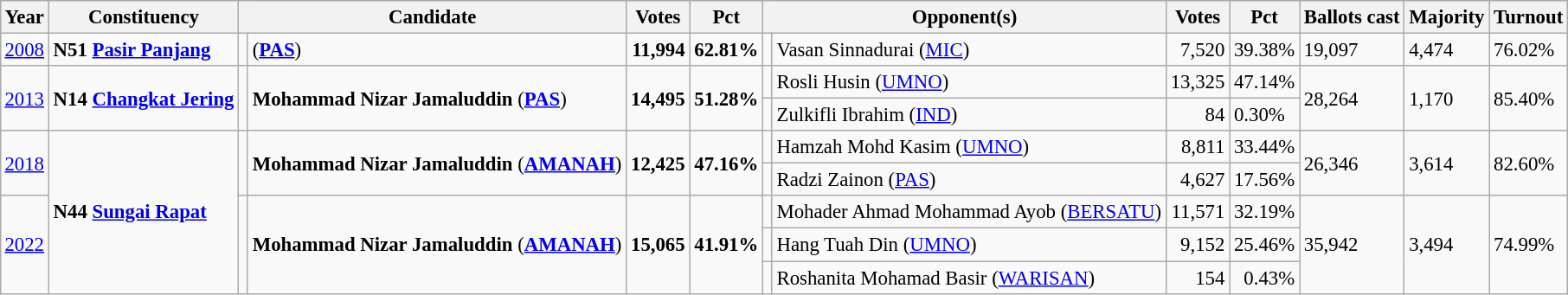<table class="wikitable" style="margin:0.5em ; font-size:95%">
<tr>
<th>Year</th>
<th>Constituency</th>
<th colspan=2>Candidate</th>
<th>Votes</th>
<th>Pct</th>
<th colspan=2>Opponent(s)</th>
<th>Votes</th>
<th>Pct</th>
<th>Ballots cast</th>
<th>Majority</th>
<th>Turnout</th>
</tr>
<tr>
<td><a href='#'>2008</a></td>
<td><strong>N51 <a href='#'>Pasir Panjang</a></strong></td>
<td></td>
<td> (<a href='#'><strong>PAS</strong></a>)</td>
<td align="right"><strong>11,994</strong></td>
<td><strong>62.81%</strong></td>
<td></td>
<td>Vasan Sinnadurai (<a href='#'>MIC</a>)</td>
<td align="right">7,520</td>
<td>39.38%</td>
<td>19,097</td>
<td>4,474</td>
<td>76.02%</td>
</tr>
<tr>
<td rowspan=2><a href='#'>2013</a></td>
<td rowspan=2><strong>N14 <a href='#'>Changkat Jering</a></strong></td>
<td rowspan=2 ></td>
<td rowspan=2><strong>Mohammad Nizar Jamaluddin</strong> (<a href='#'><strong>PAS</strong></a>)</td>
<td rowspan=2 align="right"><strong>14,495</strong></td>
<td rowspan=2><strong>51.28%</strong></td>
<td></td>
<td>Rosli Husin (<a href='#'>UMNO</a>)</td>
<td align="right">13,325</td>
<td>47.14%</td>
<td rowspan=2>28,264</td>
<td rowspan=2>1,170</td>
<td rowspan=2>85.40%</td>
</tr>
<tr>
<td></td>
<td>Zulkifli Ibrahim (<a href='#'>IND</a>)</td>
<td align="right">84</td>
<td>0.30%</td>
</tr>
<tr>
<td rowspan=2><a href='#'>2018</a></td>
<td rowspan="5"><strong>N44 <a href='#'>Sungai Rapat</a></strong></td>
<td rowspan=2 ></td>
<td rowspan=2><strong>Mohammad Nizar Jamaluddin</strong> (<a href='#'><strong>AMANAH</strong></a>)</td>
<td rowspan=2 align="right"><strong>12,425</strong></td>
<td rowspan=2><strong>47.16%</strong></td>
<td></td>
<td>Hamzah Mohd Kasim (<a href='#'>UMNO</a>)</td>
<td align="right">8,811</td>
<td>33.44%</td>
<td rowspan=2>26,346</td>
<td rowspan=2>3,614</td>
<td rowspan=2>82.60%</td>
</tr>
<tr>
<td></td>
<td>Radzi Zainon (<a href='#'>PAS</a>)</td>
<td align="right">4,627</td>
<td>17.56%</td>
</tr>
<tr>
<td rowspan="3"><a href='#'>2022</a></td>
<td rowspan="3" ></td>
<td rowspan="3"><strong>Mohammad Nizar Jamaluddin</strong> (<a href='#'><strong>AMANAH</strong></a>)</td>
<td rowspan="3" align=right><strong>15,065</strong></td>
<td rowspan="3"><strong>41.91%</strong></td>
<td bgcolor=></td>
<td>Mohader Ahmad Mohammad Ayob (<a href='#'>BERSATU</a>)</td>
<td align=right>11,571</td>
<td>32.19%</td>
<td rowspan="3">35,942</td>
<td rowspan="3">3,494</td>
<td rowspan="3">74.99%</td>
</tr>
<tr>
<td></td>
<td>Hang Tuah Din (<a href='#'>UMNO</a>)</td>
<td align="right">9,152</td>
<td>25.46%</td>
</tr>
<tr>
<td></td>
<td>Roshanita Mohamad Basir (<a href='#'>WARISAN</a>)</td>
<td align="right">154</td>
<td align=right>0.43%</td>
</tr>
</table>
